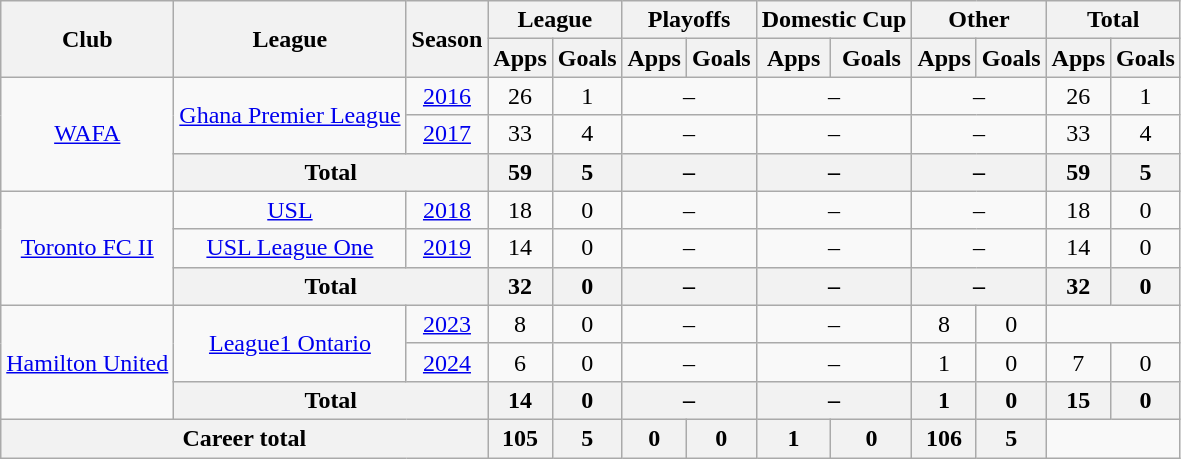<table class="wikitable" style="text-align: center;">
<tr>
<th rowspan="2">Club</th>
<th rowspan="2">League</th>
<th rowspan="2">Season</th>
<th colspan="2">League</th>
<th colspan="2">Playoffs</th>
<th colspan="2">Domestic Cup</th>
<th colspan="2">Other</th>
<th colspan="2">Total</th>
</tr>
<tr>
<th>Apps</th>
<th>Goals</th>
<th>Apps</th>
<th>Goals</th>
<th>Apps</th>
<th>Goals</th>
<th>Apps</th>
<th>Goals</th>
<th>Apps</th>
<th>Goals</th>
</tr>
<tr>
<td rowspan="3"><a href='#'>WAFA</a></td>
<td rowspan="2"><a href='#'>Ghana Premier League</a></td>
<td><a href='#'>2016</a></td>
<td>26</td>
<td>1</td>
<td colspan="2">–</td>
<td colspan="2">–</td>
<td colspan="2">–</td>
<td>26</td>
<td>1</td>
</tr>
<tr>
<td><a href='#'>2017</a></td>
<td>33</td>
<td>4</td>
<td colspan="2">–</td>
<td colspan="2">–</td>
<td colspan="2">–</td>
<td>33</td>
<td>4</td>
</tr>
<tr>
<th colspan="2">Total</th>
<th>59</th>
<th>5</th>
<th colspan="2">–</th>
<th colspan="2">–</th>
<th colspan="2">–</th>
<th>59</th>
<th>5</th>
</tr>
<tr>
<td rowspan=3><a href='#'>Toronto FC II</a></td>
<td><a href='#'>USL</a></td>
<td><a href='#'>2018</a></td>
<td>18</td>
<td>0</td>
<td colspan="2">–</td>
<td colspan="2">–</td>
<td colspan="2">–</td>
<td>18</td>
<td>0</td>
</tr>
<tr>
<td><a href='#'>USL League One</a></td>
<td><a href='#'>2019</a></td>
<td>14</td>
<td>0</td>
<td colspan="2">–</td>
<td colspan="2">–</td>
<td colspan="2">–</td>
<td>14</td>
<td>0</td>
</tr>
<tr>
<th colspan="2">Total</th>
<th>32</th>
<th>0</th>
<th colspan="2">–</th>
<th colspan="2">–</th>
<th colspan="2">–</th>
<th>32</th>
<th>0</th>
</tr>
<tr>
<td rowspan=3><a href='#'>Hamilton United</a></td>
<td rowspan=2><a href='#'>League1 Ontario</a></td>
<td><a href='#'>2023</a></td>
<td>8</td>
<td>0</td>
<td colspan="2">–</td>
<td colspan="2">–</td>
<td>8</td>
<td>0</td>
</tr>
<tr>
<td><a href='#'>2024</a></td>
<td>6</td>
<td>0</td>
<td colspan="2">–</td>
<td colspan="2">–</td>
<td>1</td>
<td>0</td>
<td>7</td>
<td>0</td>
</tr>
<tr>
<th colspan="2">Total</th>
<th>14</th>
<th>0</th>
<th colspan="2">–</th>
<th colspan="2">–</th>
<th>1</th>
<th>0</th>
<th>15</th>
<th>0</th>
</tr>
<tr>
<th colspan="3">Career total</th>
<th>105</th>
<th>5</th>
<th>0</th>
<th>0</th>
<th>1</th>
<th>0</th>
<th>106</th>
<th>5</th>
</tr>
</table>
